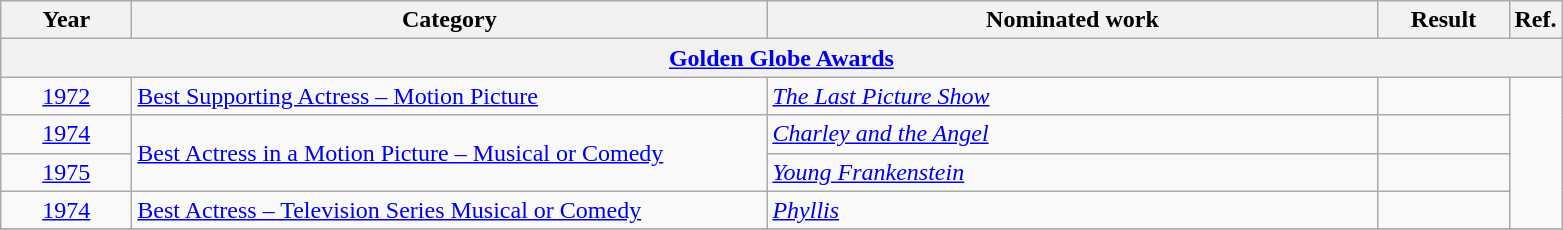<table class=wikitable>
<tr>
<th scope="col" style="width:5em;">Year</th>
<th scope="col" style="width:26em;">Category</th>
<th scope="col" style="width:25em;">Nominated work</th>
<th scope="col" style="width:5em;">Result</th>
<th>Ref.</th>
</tr>
<tr>
<th colspan=5><a href='#'>Golden Globe Awards</a></th>
</tr>
<tr>
<td style="text-align:center;"><a href='#'>1972</a></td>
<td><a href='#'>Best Supporting Actress – Motion Picture</a></td>
<td><em><a href='#'>The Last Picture Show</a></em></td>
<td></td>
<td rowspan=4, style="text-align:center;"></td>
</tr>
<tr>
<td style="text-align:center;"><a href='#'>1974</a></td>
<td rowspan=2><a href='#'>Best Actress in a Motion Picture – Musical or Comedy</a></td>
<td><em><a href='#'>Charley and the Angel</a></em></td>
<td></td>
</tr>
<tr>
<td style="text-align:center;"><a href='#'>1975</a></td>
<td><em><a href='#'>Young Frankenstein</a></em></td>
<td></td>
</tr>
<tr>
<td style="text-align:center;"><a href='#'>1974</a></td>
<td><a href='#'>Best Actress – Television Series Musical or Comedy</a></td>
<td><em><a href='#'>Phyllis</a></em></td>
<td></td>
</tr>
<tr>
</tr>
</table>
